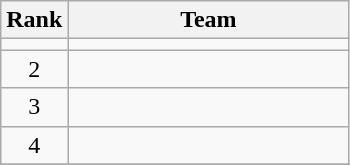<table class=wikitable style="text-align:center;">
<tr>
<th>Rank</th>
<th width=180>Team</th>
</tr>
<tr>
<td></td>
<td align=left></td>
</tr>
<tr>
<td>2</td>
<td align=left></td>
</tr>
<tr>
<td>3</td>
<td align=left></td>
</tr>
<tr>
<td>4</td>
<td align=left></td>
</tr>
<tr>
</tr>
</table>
